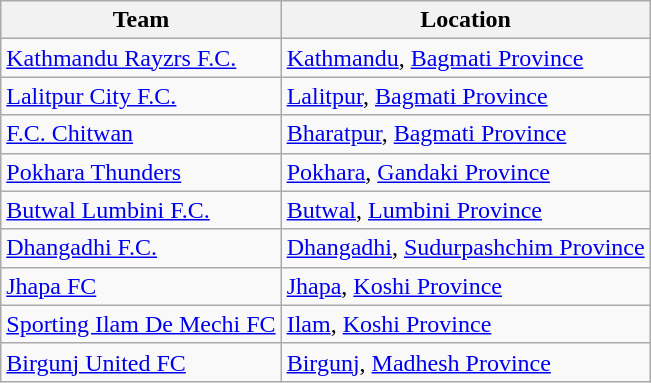<table class="wikitable" style="text-align:center;">
<tr>
<th>Team</th>
<th>Location</th>
</tr>
<tr>
<td style="text-align:left;"><a href='#'>Kathmandu Rayzrs F.C.</a></td>
<td style="text-align:left;"><a href='#'>Kathmandu</a>, <a href='#'>Bagmati Province</a></td>
</tr>
<tr>
<td style="text-align:left;"><a href='#'>Lalitpur City F.C.</a></td>
<td style="text-align:left;"><a href='#'>Lalitpur</a>, <a href='#'>Bagmati Province</a></td>
</tr>
<tr>
<td style="text-align:left;"><a href='#'>F.C. Chitwan</a></td>
<td style="text-align:left;"><a href='#'>Bharatpur</a>, <a href='#'>Bagmati Province</a></td>
</tr>
<tr>
<td style="text-align:left;"><a href='#'>Pokhara Thunders</a></td>
<td style="text-align:left;"><a href='#'>Pokhara</a>, <a href='#'>Gandaki Province</a></td>
</tr>
<tr>
<td style="text-align:left;"><a href='#'>Butwal Lumbini F.C.</a></td>
<td style="text-align:left;"><a href='#'>Butwal</a>, <a href='#'>Lumbini Province</a></td>
</tr>
<tr>
<td style="text-align:left;"><a href='#'>Dhangadhi F.C.</a></td>
<td style="text-align:left;"><a href='#'>Dhangadhi</a>, <a href='#'>Sudurpashchim Province</a></td>
</tr>
<tr>
<td style="text-align:left;"><a href='#'>Jhapa FC</a></td>
<td style="text-align:left;"><a href='#'>Jhapa</a>, <a href='#'>Koshi Province</a></td>
</tr>
<tr>
<td style="text-align:left;"><a href='#'>Sporting Ilam De Mechi FC</a></td>
<td style="text-align:left;"><a href='#'>Ilam</a>, <a href='#'>Koshi Province</a></td>
</tr>
<tr>
<td style="text-align:left;"><a href='#'>Birgunj United FC</a></td>
<td style="text-align:left;"><a href='#'>Birgunj</a>, <a href='#'>Madhesh Province</a></td>
</tr>
</table>
